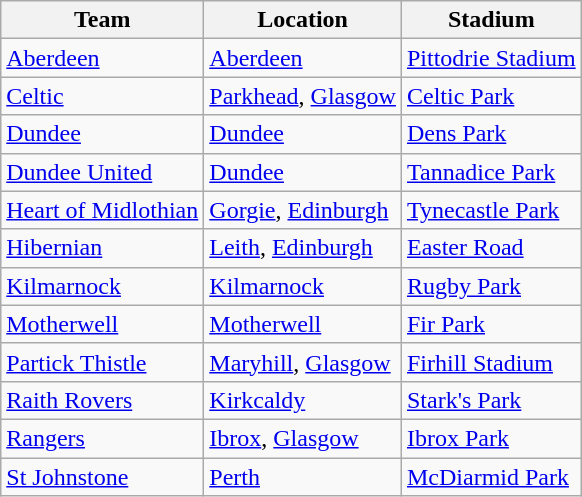<table class="wikitable sortable">
<tr>
<th>Team</th>
<th>Location</th>
<th>Stadium</th>
</tr>
<tr>
<td><a href='#'>Aberdeen</a></td>
<td><a href='#'>Aberdeen</a></td>
<td><a href='#'>Pittodrie Stadium</a></td>
</tr>
<tr>
<td><a href='#'>Celtic</a></td>
<td><a href='#'>Parkhead</a>, <a href='#'>Glasgow</a></td>
<td><a href='#'>Celtic Park</a></td>
</tr>
<tr>
<td><a href='#'>Dundee</a></td>
<td><a href='#'>Dundee</a></td>
<td><a href='#'>Dens Park</a></td>
</tr>
<tr>
<td><a href='#'>Dundee United</a></td>
<td><a href='#'>Dundee</a></td>
<td><a href='#'>Tannadice Park</a></td>
</tr>
<tr>
<td><a href='#'>Heart of Midlothian</a></td>
<td><a href='#'>Gorgie</a>, <a href='#'>Edinburgh</a></td>
<td><a href='#'>Tynecastle Park</a></td>
</tr>
<tr>
<td><a href='#'>Hibernian</a></td>
<td><a href='#'>Leith</a>, <a href='#'>Edinburgh</a></td>
<td><a href='#'>Easter Road</a></td>
</tr>
<tr>
<td><a href='#'>Kilmarnock</a></td>
<td><a href='#'>Kilmarnock</a></td>
<td><a href='#'>Rugby Park</a></td>
</tr>
<tr>
<td><a href='#'>Motherwell</a></td>
<td><a href='#'>Motherwell</a></td>
<td><a href='#'>Fir Park</a></td>
</tr>
<tr>
<td><a href='#'>Partick Thistle</a></td>
<td><a href='#'>Maryhill</a>, <a href='#'>Glasgow</a></td>
<td><a href='#'>Firhill Stadium</a></td>
</tr>
<tr>
<td><a href='#'>Raith Rovers</a></td>
<td><a href='#'>Kirkcaldy</a></td>
<td><a href='#'>Stark's Park</a></td>
</tr>
<tr>
<td><a href='#'>Rangers</a></td>
<td><a href='#'>Ibrox</a>, <a href='#'>Glasgow</a></td>
<td><a href='#'>Ibrox Park</a></td>
</tr>
<tr>
<td><a href='#'>St Johnstone</a></td>
<td><a href='#'>Perth</a></td>
<td><a href='#'>McDiarmid Park</a></td>
</tr>
</table>
